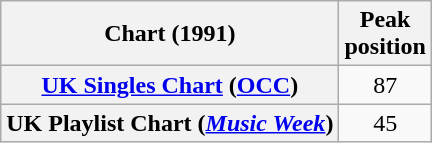<table class="wikitable plainrowheaders" style="text-align:center">
<tr>
<th>Chart (1991)</th>
<th>Peak<br>position</th>
</tr>
<tr>
<th scope="row"><a href='#'>UK Singles Chart</a> (<a href='#'>OCC</a>)</th>
<td>87</td>
</tr>
<tr>
<th scope="row">UK Playlist Chart (<em><a href='#'>Music Week</a></em>)</th>
<td>45</td>
</tr>
</table>
